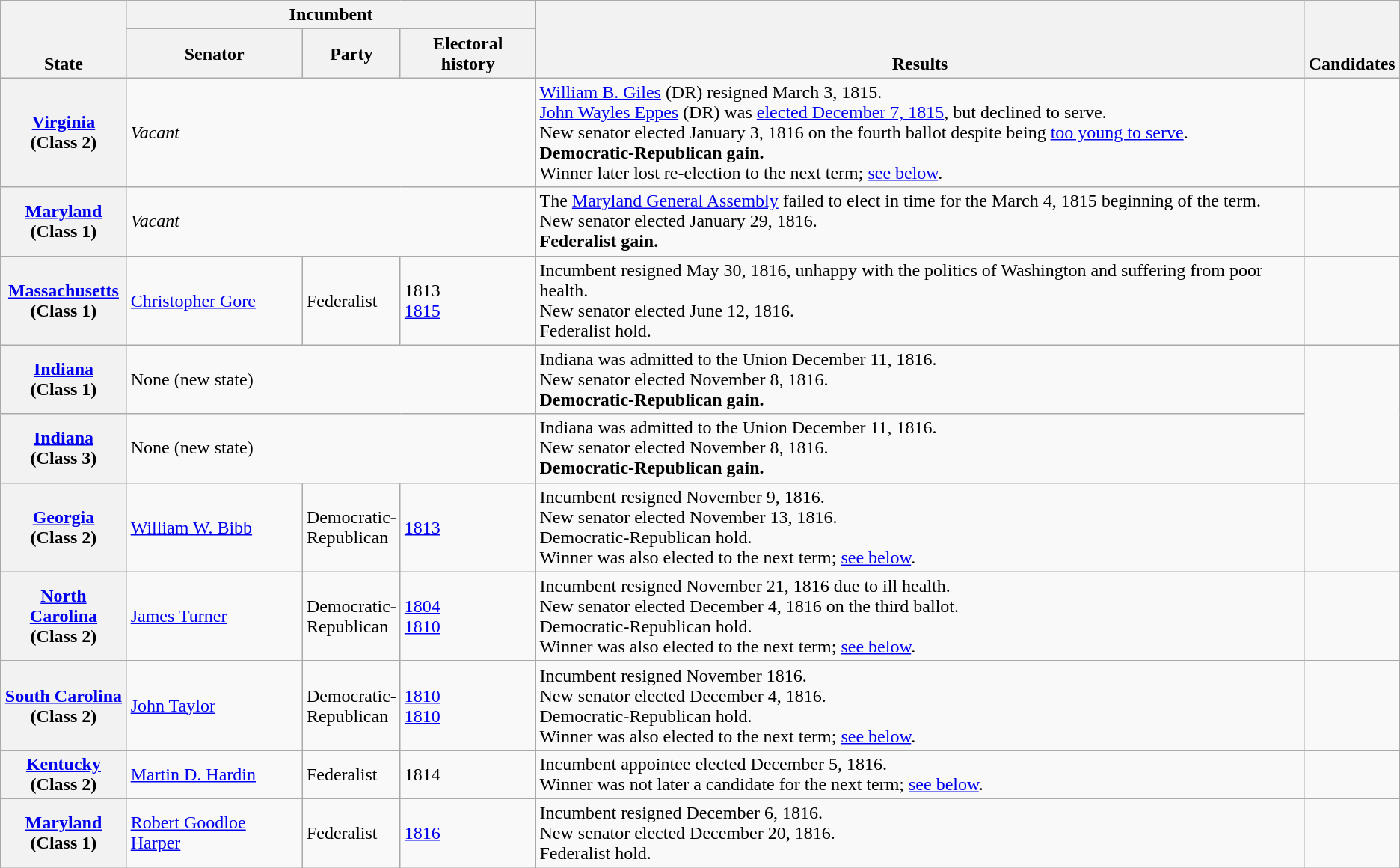<table class=wikitable>
<tr valign=bottom>
<th rowspan=2>State</th>
<th colspan=3>Incumbent</th>
<th rowspan=2>Results</th>
<th rowspan=2>Candidates</th>
</tr>
<tr>
<th>Senator</th>
<th>Party</th>
<th>Electoral history</th>
</tr>
<tr>
<th><a href='#'>Virginia</a><br>(Class 2)</th>
<td colspan=3><em>Vacant</em></td>
<td><a href='#'>William B. Giles</a> (DR) resigned March 3, 1815.<br><a href='#'>John Wayles Eppes</a> (DR) was <a href='#'>elected December 7, 1815</a>, but declined to serve.<br>New senator elected January 3, 1816 on the fourth ballot despite being <a href='#'>too young to serve</a>.<br><strong>Democratic-Republican gain.</strong><br>Winner later lost re-election to the next term; <a href='#'>see below</a>.</td>
<td nowrap></td>
</tr>
<tr>
<th><a href='#'>Maryland</a><br>(Class 1)</th>
<td colspan=3><em>Vacant</em></td>
<td>The <a href='#'>Maryland General Assembly</a> failed to elect in time for the March 4, 1815 beginning of the term.<br>New senator elected January 29, 1816.<br><strong>Federalist gain.</strong></td>
<td nowrap></td>
</tr>
<tr>
<th><a href='#'>Massachusetts</a><br>(Class 1)</th>
<td><a href='#'>Christopher Gore</a></td>
<td>Federalist</td>
<td>1813 <br><a href='#'>1815 </a></td>
<td>Incumbent resigned May 30, 1816, unhappy with the politics of Washington and suffering from poor health.<br>New senator elected June 12, 1816.<br>Federalist hold.</td>
<td nowrap></td>
</tr>
<tr>
<th><a href='#'>Indiana</a><br>(Class 1)</th>
<td colspan=3>None (new state)</td>
<td>Indiana was admitted to the Union December 11, 1816.<br>New senator elected November 8, 1816.<br><strong>Democratic-Republican gain.</strong></td>
<td rowspan=2 nowrap></td>
</tr>
<tr>
<th><a href='#'>Indiana</a><br>(Class 3)</th>
<td colspan=3>None (new state)</td>
<td>Indiana was admitted to the Union December 11, 1816.<br>New senator elected November 8, 1816.<br><strong>Democratic-Republican gain.</strong></td>
</tr>
<tr>
<th><a href='#'>Georgia</a><br>(Class 2)</th>
<td><a href='#'>William W. Bibb</a></td>
<td>Democratic-<br>Republican</td>
<td><a href='#'>1813 </a></td>
<td>Incumbent resigned November 9, 1816.<br>New senator elected November 13, 1816.<br>Democratic-Republican hold.<br>Winner was also elected to the next term; <a href='#'>see below</a>.</td>
<td nowrap></td>
</tr>
<tr>
<th><a href='#'>North Carolina</a><br>(Class 2)</th>
<td><a href='#'>James Turner</a></td>
<td>Democratic-<br>Republican</td>
<td><a href='#'>1804</a><br><a href='#'>1810</a></td>
<td>Incumbent resigned November 21, 1816 due to ill health.<br>New senator elected December 4, 1816 on the third ballot.<br>Democratic-Republican hold.<br> Winner was also elected to the next term; <a href='#'>see below</a>.</td>
<td nowrap></td>
</tr>
<tr>
<th><a href='#'>South Carolina</a><br>(Class 2)</th>
<td><a href='#'>John Taylor</a></td>
<td>Democratic-<br>Republican</td>
<td><a href='#'>1810 </a><br><a href='#'>1810</a></td>
<td>Incumbent resigned November 1816.<br>New senator elected December 4, 1816.<br>Democratic-Republican hold.<br>Winner was also elected to the next term; <a href='#'>see below</a>.</td>
<td nowrap></td>
</tr>
<tr>
<th><a href='#'>Kentucky</a><br>(Class 2)</th>
<td><a href='#'>Martin D. Hardin</a></td>
<td>Federalist</td>
<td>1814 </td>
<td>Incumbent appointee elected December 5, 1816.<br>Winner was not later a candidate for the next term; <a href='#'>see below</a>.</td>
<td nowrap></td>
</tr>
<tr>
<th><a href='#'>Maryland</a><br>(Class 1)</th>
<td><a href='#'>Robert Goodloe Harper</a></td>
<td>Federalist</td>
<td><a href='#'>1816 </a></td>
<td>Incumbent resigned December 6, 1816.<br>New senator elected December 20, 1816.<br>Federalist hold.</td>
<td nowrap></td>
</tr>
</table>
